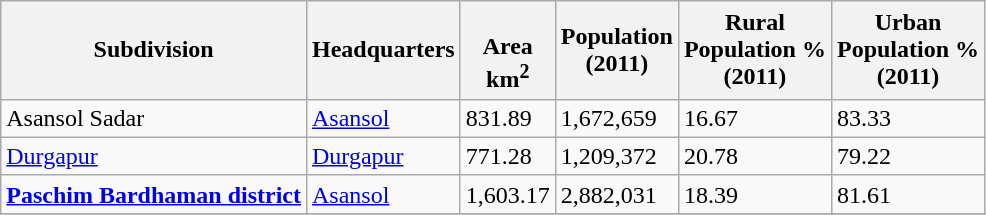<table class="wikitable sortable">
<tr>
<th>Subdivision</th>
<th>Headquarters</th>
<th><br>Area<br>km<sup>2</sup></th>
<th>Population<br>(2011)</th>
<th>Rural<br>Population %<br>(2011)</th>
<th>Urban<br> Population % <br>(2011)</th>
</tr>
<tr>
<td>Asansol Sadar</td>
<td><a href='#'>Asansol</a></td>
<td>831.89</td>
<td>1,672,659</td>
<td>16.67</td>
<td>83.33</td>
</tr>
<tr>
<td><a href='#'>Durgapur</a></td>
<td><a href='#'>Durgapur</a></td>
<td>771.28</td>
<td>1,209,372</td>
<td>20.78</td>
<td>79.22</td>
</tr>
<tr>
<td><strong><a href='#'>Paschim Bardhaman district</a></strong></td>
<td><a href='#'>Asansol</a></td>
<td>1,603.17</td>
<td>2,882,031</td>
<td>18.39</td>
<td>81.61</td>
</tr>
<tr>
</tr>
</table>
